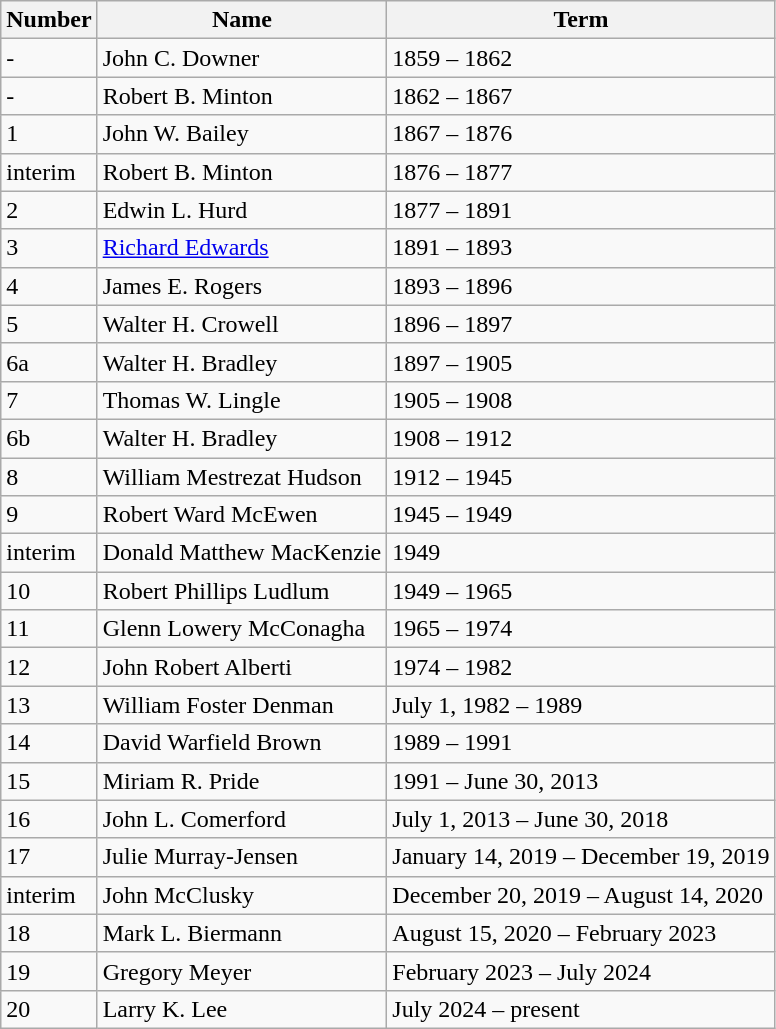<table class="sortable wikitable">
<tr>
<th>Number</th>
<th>Name</th>
<th>Term</th>
</tr>
<tr>
<td>-</td>
<td>John C. Downer</td>
<td>1859 – 1862</td>
</tr>
<tr>
<td>-</td>
<td>Robert B. Minton</td>
<td>1862 – 1867</td>
</tr>
<tr>
<td>1</td>
<td>John W. Bailey</td>
<td>1867 – 1876</td>
</tr>
<tr>
<td>interim</td>
<td>Robert B. Minton</td>
<td>1876 – 1877</td>
</tr>
<tr>
<td>2</td>
<td>Edwin L. Hurd</td>
<td>1877 – 1891</td>
</tr>
<tr>
<td>3</td>
<td><a href='#'>Richard Edwards</a></td>
<td>1891 – 1893</td>
</tr>
<tr>
<td>4</td>
<td>James E. Rogers</td>
<td>1893 – 1896</td>
</tr>
<tr>
<td>5</td>
<td>Walter H. Crowell</td>
<td>1896 – 1897</td>
</tr>
<tr>
<td>6a</td>
<td>Walter H. Bradley</td>
<td>1897 – 1905</td>
</tr>
<tr>
<td>7</td>
<td>Thomas W. Lingle</td>
<td>1905 – 1908</td>
</tr>
<tr>
<td>6b</td>
<td>Walter H. Bradley</td>
<td>1908 – 1912</td>
</tr>
<tr>
<td>8</td>
<td>William Mestrezat Hudson</td>
<td>1912 – 1945</td>
</tr>
<tr>
<td>9</td>
<td>Robert Ward McEwen</td>
<td>1945 – 1949</td>
</tr>
<tr>
<td>interim</td>
<td>Donald Matthew MacKenzie</td>
<td>1949</td>
</tr>
<tr>
<td>10</td>
<td>Robert Phillips Ludlum</td>
<td>1949 – 1965</td>
</tr>
<tr>
<td>11</td>
<td>Glenn Lowery McConagha</td>
<td>1965 – 1974</td>
</tr>
<tr>
<td>12</td>
<td>John Robert Alberti</td>
<td>1974 – 1982</td>
</tr>
<tr>
<td>13</td>
<td>William Foster Denman</td>
<td>July 1, 1982 – 1989</td>
</tr>
<tr>
<td>14</td>
<td>David Warfield Brown</td>
<td>1989 – 1991</td>
</tr>
<tr>
<td>15</td>
<td>Miriam R. Pride</td>
<td>1991 – June 30, 2013</td>
</tr>
<tr>
<td>16</td>
<td>John L. Comerford</td>
<td>July 1, 2013 – June 30, 2018</td>
</tr>
<tr>
<td>17</td>
<td>Julie Murray-Jensen</td>
<td>January 14, 2019 – December 19, 2019</td>
</tr>
<tr>
<td>interim</td>
<td>John McClusky</td>
<td>December 20, 2019 – August 14, 2020</td>
</tr>
<tr>
<td>18</td>
<td>Mark L. Biermann</td>
<td>August 15, 2020 – February 2023</td>
</tr>
<tr>
<td>19</td>
<td>Gregory Meyer</td>
<td>February 2023 – July 2024</td>
</tr>
<tr>
<td>20</td>
<td>Larry K. Lee</td>
<td>July 2024 – present</td>
</tr>
</table>
